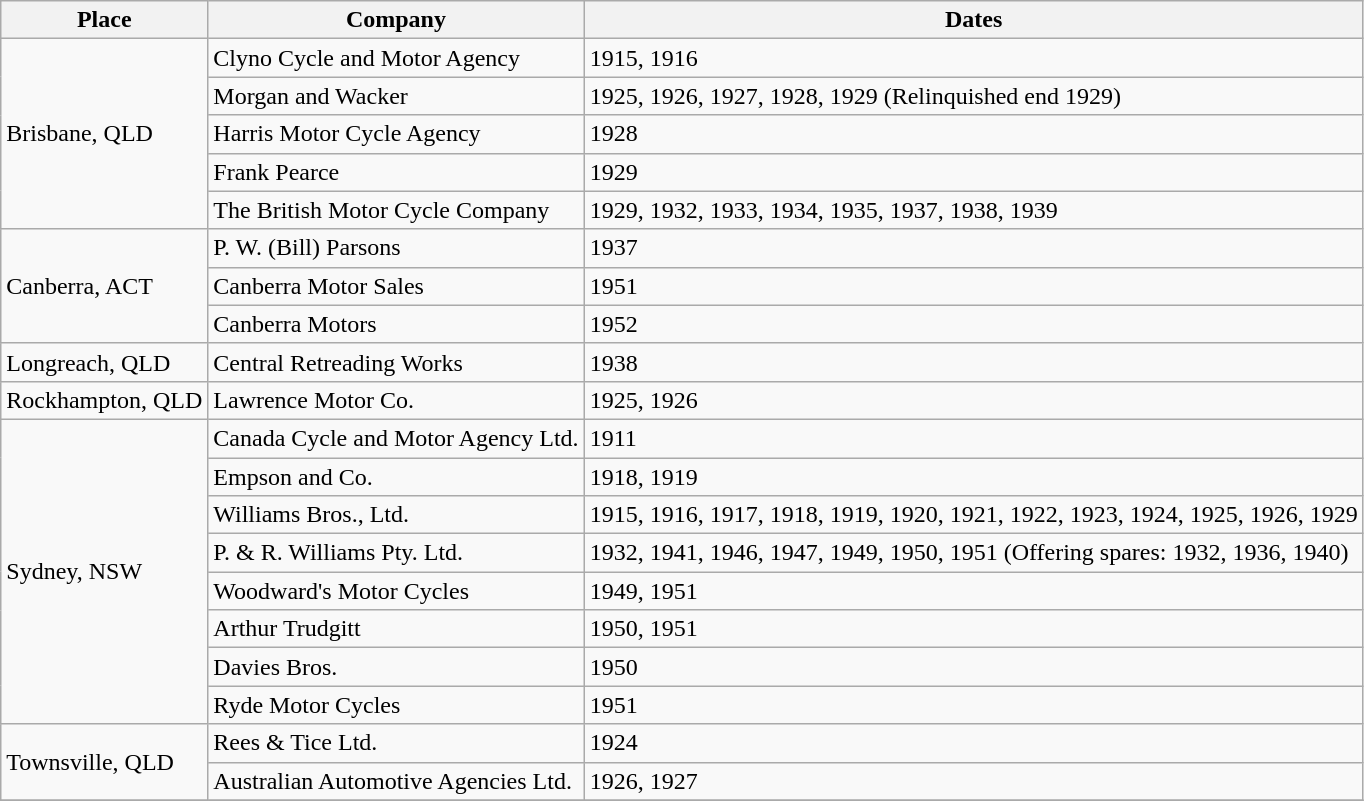<table class="wikitable" border="1">
<tr>
<th>Place</th>
<th>Company</th>
<th>Dates</th>
</tr>
<tr>
<td rowspan="5">Brisbane, QLD</td>
<td>Clyno Cycle and Motor Agency</td>
<td>1915, 1916</td>
</tr>
<tr>
<td>Morgan and Wacker</td>
<td>1925, 1926, 1927, 1928, 1929 (Relinquished end 1929)</td>
</tr>
<tr>
<td>Harris Motor Cycle Agency</td>
<td>1928</td>
</tr>
<tr>
<td>Frank Pearce</td>
<td>1929</td>
</tr>
<tr>
<td>The British Motor Cycle Company</td>
<td>1929, 1932, 1933, 1934, 1935, 1937, 1938, 1939</td>
</tr>
<tr>
<td rowspan="3">Canberra, ACT</td>
<td>P. W. (Bill) Parsons</td>
<td>1937</td>
</tr>
<tr>
<td>Canberra Motor Sales</td>
<td>1951</td>
</tr>
<tr>
<td>Canberra Motors</td>
<td>1952</td>
</tr>
<tr>
<td>Longreach, QLD</td>
<td>Central Retreading Works</td>
<td>1938</td>
</tr>
<tr>
<td>Rockhampton, QLD</td>
<td>Lawrence Motor Co.</td>
<td>1925, 1926</td>
</tr>
<tr>
<td rowspan="8">Sydney, NSW</td>
<td>Canada Cycle and Motor Agency Ltd.</td>
<td>1911</td>
</tr>
<tr>
<td>Empson and Co.</td>
<td>1918, 1919</td>
</tr>
<tr>
<td>Williams Bros., Ltd.</td>
<td>1915, 1916, 1917, 1918, 1919, 1920, 1921, 1922, 1923, 1924, 1925, 1926, 1929</td>
</tr>
<tr>
<td>P. & R. Williams Pty. Ltd.</td>
<td>1932, 1941, 1946, 1947, 1949, 1950, 1951 (Offering spares: 1932, 1936, 1940)</td>
</tr>
<tr>
<td>Woodward's Motor Cycles</td>
<td>1949, 1951</td>
</tr>
<tr>
<td>Arthur Trudgitt</td>
<td>1950, 1951</td>
</tr>
<tr>
<td>Davies Bros.</td>
<td>1950</td>
</tr>
<tr>
<td>Ryde Motor Cycles</td>
<td>1951</td>
</tr>
<tr>
<td rowspan="2">Townsville, QLD</td>
<td>Rees & Tice Ltd.</td>
<td>1924</td>
</tr>
<tr>
<td>Australian Automotive Agencies Ltd.</td>
<td>1926, 1927</td>
</tr>
<tr>
</tr>
</table>
